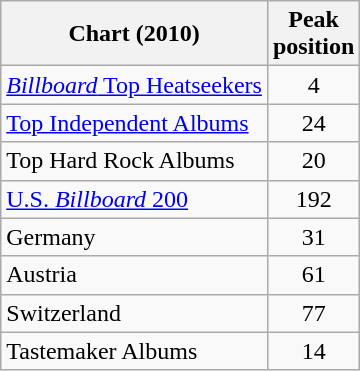<table class="wikitable sortable plainrowheaders">
<tr>
<th scope="col">Chart (2010)</th>
<th scope="col">Peak<br>position</th>
</tr>
<tr>
<td><a href='#'><em>Billboard</em> Top Heatseekers</a></td>
<td style="text-align:center;">4</td>
</tr>
<tr>
<td><a href='#'>Top Independent Albums</a></td>
<td style="text-align:center;">24</td>
</tr>
<tr>
<td>Top Hard Rock Albums</td>
<td style="text-align:center;">20</td>
</tr>
<tr>
<td><a href='#'>U.S. <em>Billboard</em> 200</a></td>
<td style="text-align:center;">192</td>
</tr>
<tr>
<td>Germany</td>
<td style="text-align:center;">31</td>
</tr>
<tr>
<td>Austria</td>
<td style="text-align:center;">61</td>
</tr>
<tr>
<td>Switzerland</td>
<td style="text-align:center;">77</td>
</tr>
<tr>
<td>Tastemaker Albums</td>
<td style="text-align:center;">14</td>
</tr>
</table>
